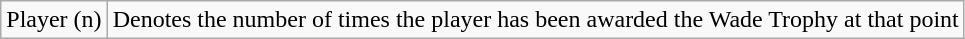<table class="wikitable">
<tr>
<td>Player (n)</td>
<td>Denotes the number of times the player has been awarded the Wade Trophy at that point</td>
</tr>
</table>
